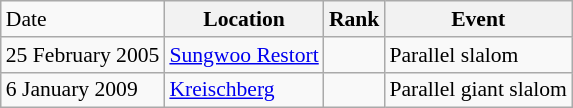<table class="wikitable sortable" style="font-size:90%" style="text-align:center">
<tr>
<td>Date</td>
<th>Location</th>
<th>Rank</th>
<th>Event</th>
</tr>
<tr>
<td>25 February 2005</td>
<td><a href='#'>Sungwoo Restort</a></td>
<td></td>
<td>Parallel slalom</td>
</tr>
<tr>
<td>6 January 2009</td>
<td><a href='#'>Kreischberg</a></td>
<td></td>
<td>Parallel giant slalom</td>
</tr>
</table>
